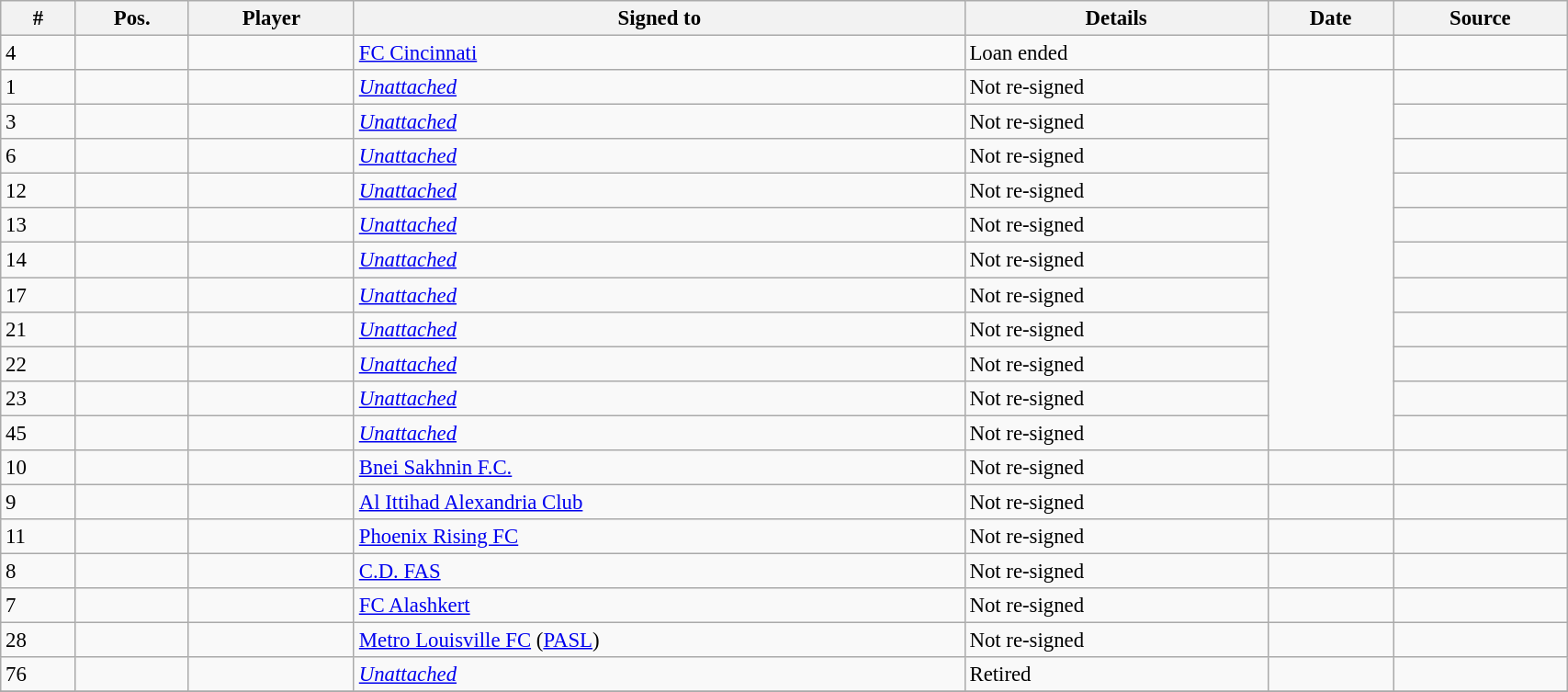<table class="wikitable sortable" style="width:90%; text-align:center; font-size:95%; text-align:left;">
<tr>
<th>#</th>
<th>Pos.</th>
<th>Player</th>
<th>Signed to</th>
<th>Details</th>
<th>Date</th>
<th>Source</th>
</tr>
<tr>
<td>4</td>
<td></td>
<td></td>
<td> <a href='#'>FC Cincinnati</a></td>
<td>Loan ended</td>
<td></td>
<td></td>
</tr>
<tr>
<td>1</td>
<td></td>
<td></td>
<td><em><a href='#'>Unattached</a></em></td>
<td>Not re-signed</td>
<td rowspan="11"></td>
<td></td>
</tr>
<tr>
<td>3</td>
<td></td>
<td></td>
<td><em><a href='#'>Unattached</a></em></td>
<td>Not re-signed</td>
<td></td>
</tr>
<tr>
<td>6</td>
<td></td>
<td></td>
<td><em><a href='#'>Unattached</a></em></td>
<td>Not re-signed</td>
<td></td>
</tr>
<tr>
<td>12</td>
<td></td>
<td></td>
<td><em><a href='#'>Unattached</a></em></td>
<td>Not re-signed</td>
<td></td>
</tr>
<tr>
<td>13</td>
<td></td>
<td></td>
<td><em><a href='#'>Unattached</a></em></td>
<td>Not re-signed</td>
<td></td>
</tr>
<tr>
<td>14</td>
<td></td>
<td></td>
<td><em><a href='#'>Unattached</a></em></td>
<td>Not re-signed</td>
<td></td>
</tr>
<tr>
<td>17</td>
<td></td>
<td></td>
<td><em><a href='#'>Unattached</a></em></td>
<td>Not re-signed</td>
<td></td>
</tr>
<tr>
<td>21</td>
<td></td>
<td></td>
<td><em><a href='#'>Unattached</a></em></td>
<td>Not re-signed</td>
<td></td>
</tr>
<tr>
<td>22</td>
<td></td>
<td></td>
<td><em><a href='#'>Unattached</a></em></td>
<td>Not re-signed</td>
<td></td>
</tr>
<tr>
<td>23</td>
<td></td>
<td></td>
<td><em><a href='#'>Unattached</a></em></td>
<td>Not re-signed</td>
<td></td>
</tr>
<tr>
<td>45</td>
<td></td>
<td></td>
<td><em><a href='#'>Unattached</a></em></td>
<td>Not re-signed</td>
<td></td>
</tr>
<tr>
<td>10</td>
<td></td>
<td></td>
<td> <a href='#'>Bnei Sakhnin F.C.</a></td>
<td>Not re-signed</td>
<td></td>
<td></td>
</tr>
<tr>
<td>9</td>
<td></td>
<td></td>
<td> <a href='#'>Al Ittihad Alexandria Club</a></td>
<td>Not re-signed</td>
<td></td>
<td></td>
</tr>
<tr>
<td>11</td>
<td></td>
<td></td>
<td> <a href='#'>Phoenix Rising FC</a></td>
<td>Not re-signed</td>
<td></td>
<td></td>
</tr>
<tr>
<td>8</td>
<td></td>
<td></td>
<td> <a href='#'>C.D. FAS</a></td>
<td>Not re-signed</td>
<td></td>
<td></td>
</tr>
<tr>
<td>7</td>
<td></td>
<td></td>
<td> <a href='#'>FC Alashkert</a></td>
<td>Not re-signed</td>
<td></td>
<td></td>
</tr>
<tr>
<td>28</td>
<td></td>
<td></td>
<td> <a href='#'>Metro Louisville FC</a> (<a href='#'>PASL</a>)</td>
<td>Not re-signed</td>
<td></td>
<td></td>
</tr>
<tr>
<td>76</td>
<td></td>
<td></td>
<td><em><a href='#'>Unattached</a></em></td>
<td>Retired</td>
<td></td>
<td></td>
</tr>
<tr>
</tr>
</table>
